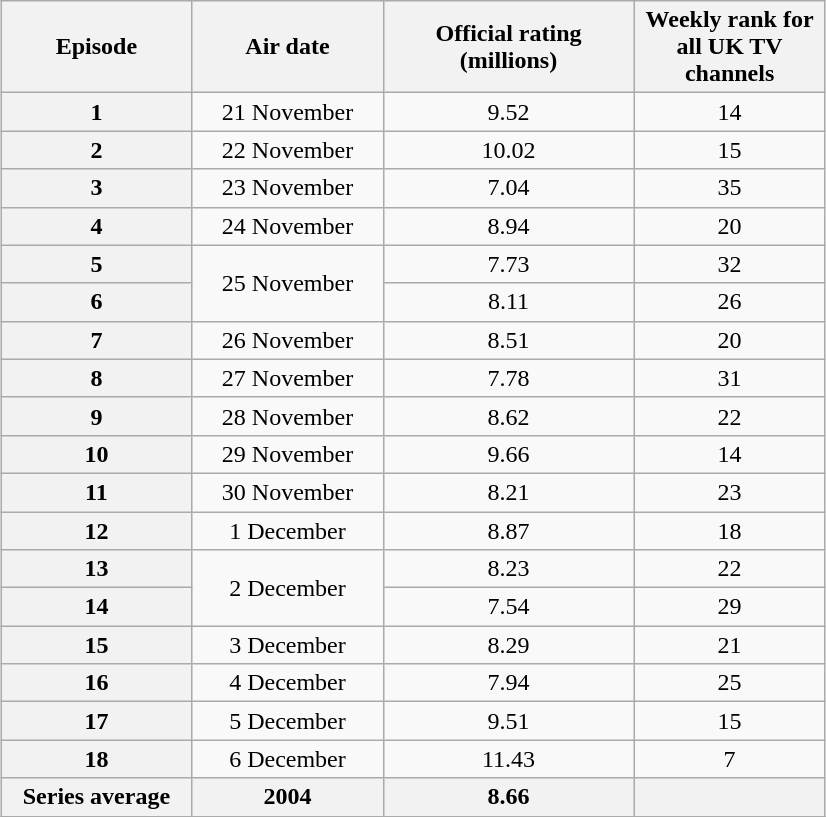<table class="wikitable" style="text-align:center; margin: 1em auto 1em auto">
<tr>
<th scope="col" style="width:120px;">Episode</th>
<th scope="col" style="width:120px;">Air date</th>
<th scope="col" style="width:160px;">Official rating <br> (millions)</th>
<th scope="col" style="width:120px;">Weekly rank for all UK TV channels</th>
</tr>
<tr>
<th>1</th>
<td>21 November</td>
<td>9.52</td>
<td>14</td>
</tr>
<tr>
<th>2</th>
<td>22 November</td>
<td>10.02</td>
<td>15</td>
</tr>
<tr>
<th>3</th>
<td>23 November</td>
<td>7.04</td>
<td>35</td>
</tr>
<tr>
<th>4</th>
<td>24 November</td>
<td>8.94</td>
<td>20</td>
</tr>
<tr>
<th>5</th>
<td rowspan="2">25 November</td>
<td>7.73</td>
<td>32</td>
</tr>
<tr>
<th>6</th>
<td>8.11</td>
<td>26</td>
</tr>
<tr>
<th>7</th>
<td>26 November</td>
<td>8.51</td>
<td>20</td>
</tr>
<tr>
<th>8</th>
<td>27 November</td>
<td>7.78</td>
<td>31</td>
</tr>
<tr>
<th>9</th>
<td>28 November</td>
<td>8.62</td>
<td>22</td>
</tr>
<tr>
<th>10</th>
<td>29 November</td>
<td>9.66</td>
<td>14</td>
</tr>
<tr>
<th>11</th>
<td>30 November</td>
<td>8.21</td>
<td>23</td>
</tr>
<tr>
<th>12</th>
<td>1 December</td>
<td>8.87</td>
<td>18</td>
</tr>
<tr>
<th>13</th>
<td rowspan="2">2 December</td>
<td>8.23</td>
<td>22</td>
</tr>
<tr>
<th>14</th>
<td>7.54</td>
<td>29</td>
</tr>
<tr>
<th>15</th>
<td>3 December</td>
<td>8.29</td>
<td>21</td>
</tr>
<tr>
<th>16</th>
<td>4 December</td>
<td>7.94</td>
<td>25</td>
</tr>
<tr>
<th>17</th>
<td>5 December</td>
<td>9.51</td>
<td>15</td>
</tr>
<tr>
<th>18</th>
<td>6 December</td>
<td>11.43</td>
<td>7</td>
</tr>
<tr>
<th>Series average</th>
<th>2004</th>
<th>8.66</th>
<th></th>
</tr>
<tr>
</tr>
</table>
